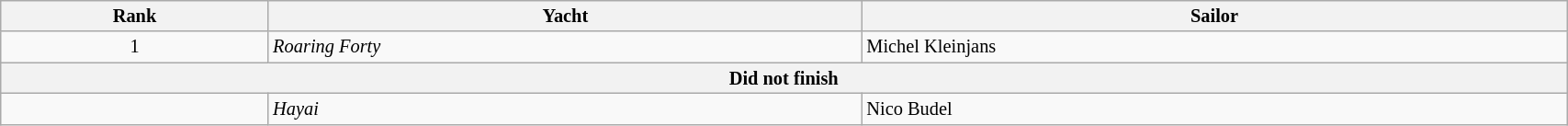<table class="wikitable" style="width: 90%; font-size: 85%;">
<tr>
<th>Rank</th>
<th>Yacht</th>
<th>Sailor</th>
</tr>
<tr>
<td align="center">1</td>
<td><em>Roaring Forty</em></td>
<td> Michel Kleinjans</td>
</tr>
<tr>
<th colspan=3>Did not finish</th>
</tr>
<tr>
<td></td>
<td><em>Hayai</em></td>
<td> Nico Budel</td>
</tr>
</table>
